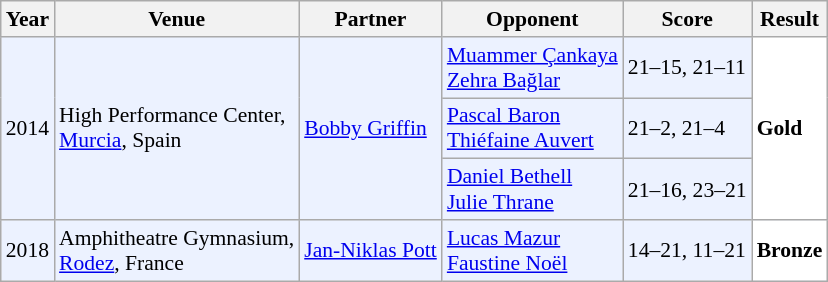<table class="sortable wikitable" style="font-size: 90%;">
<tr>
<th>Year</th>
<th>Venue</th>
<th>Partner</th>
<th>Opponent</th>
<th>Score</th>
<th>Result</th>
</tr>
<tr style="background:#ECF2FF">
<td rowspan="3" align="center">2014</td>
<td rowspan="3" align="left">High Performance Center,<br><a href='#'>Murcia</a>, Spain</td>
<td rowspan="3"> <a href='#'>Bobby Griffin</a></td>
<td align="left"> <a href='#'>Muammer Çankaya</a><br> <a href='#'>Zehra Bağlar</a></td>
<td align="left">21–15, 21–11</td>
<td rowspan="3" style="text-align:left; background:white"> <strong>Gold</strong></td>
</tr>
<tr style="background:#ECF2FF">
<td align="left"> <a href='#'>Pascal Baron</a><br> <a href='#'>Thiéfaine Auvert</a></td>
<td align="left">21–2, 21–4</td>
</tr>
<tr style="background:#ECF2FF">
<td align="left"> <a href='#'>Daniel Bethell</a><br> <a href='#'>Julie Thrane</a></td>
<td align="left">21–16, 23–21</td>
</tr>
<tr style="background:#ECF2FF">
<td align="center">2018</td>
<td align="left">Amphitheatre Gymnasium,<br><a href='#'>Rodez</a>, France</td>
<td> <a href='#'>Jan-Niklas Pott</a></td>
<td align="left"> <a href='#'>Lucas Mazur</a><br> <a href='#'>Faustine Noël</a></td>
<td align="left">14–21, 11–21</td>
<td style="text-align:left; background:white"> <strong>Bronze</strong></td>
</tr>
</table>
